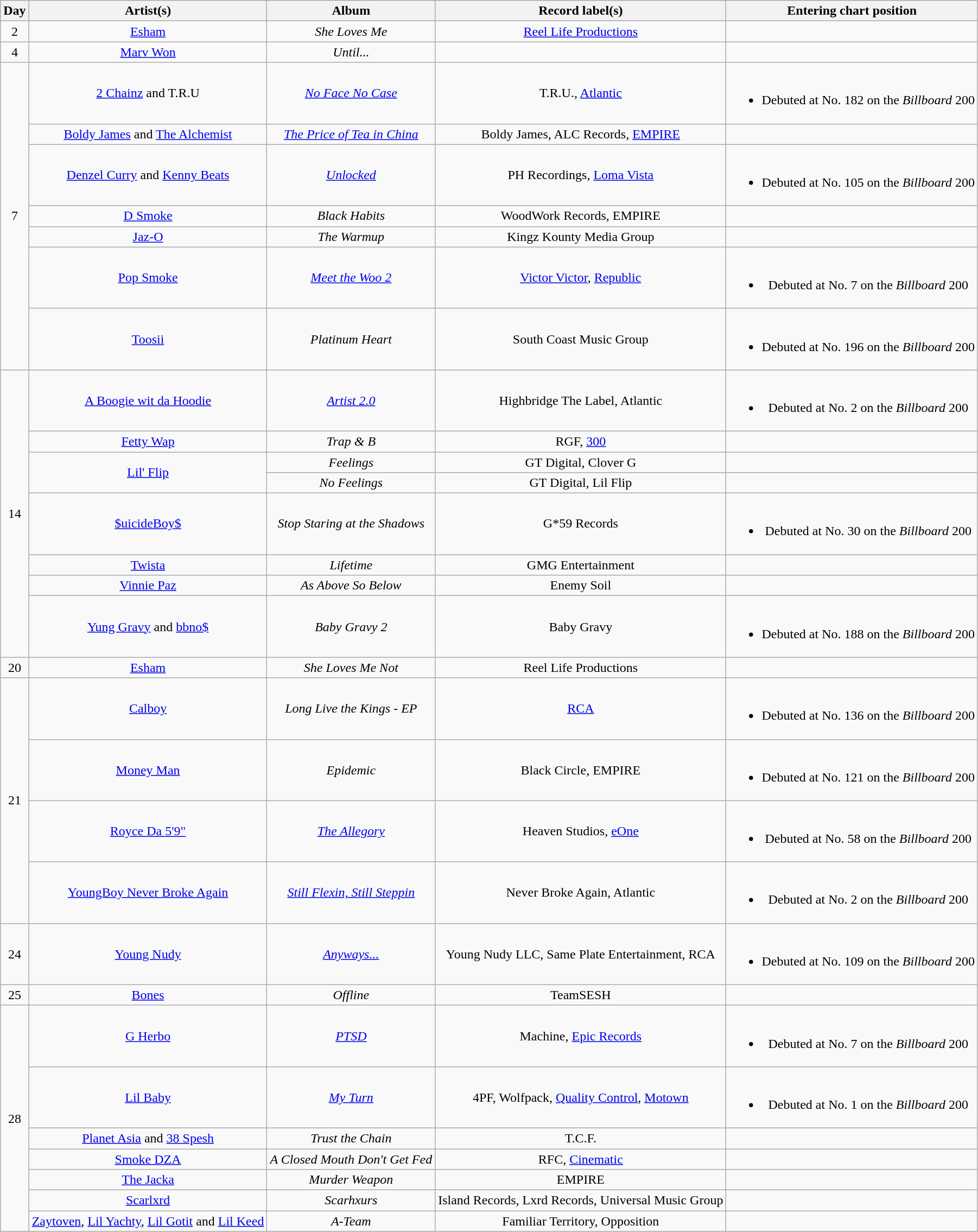<table class="wikitable" style="text-align:center;">
<tr>
<th scope="col">Day</th>
<th scope="col">Artist(s)</th>
<th scope="col">Album</th>
<th scope="col">Record label(s)</th>
<th><strong>Entering chart position</strong></th>
</tr>
<tr>
<td>2</td>
<td><a href='#'>Esham</a></td>
<td><em>She Loves Me</em></td>
<td><a href='#'>Reel Life Productions</a></td>
<td></td>
</tr>
<tr>
<td>4</td>
<td><a href='#'>Marv Won</a></td>
<td><em>Until...</em></td>
<td></td>
<td></td>
</tr>
<tr>
<td rowspan="7">7</td>
<td><a href='#'>2 Chainz</a> and T.R.U</td>
<td><em><a href='#'>No Face No Case</a></em></td>
<td>T.R.U., <a href='#'>Atlantic</a></td>
<td><br><ul><li>Debuted at No. 182 on the <em>Billboard</em> 200</li></ul></td>
</tr>
<tr>
<td><a href='#'>Boldy James</a> and <a href='#'>The Alchemist</a></td>
<td><em><a href='#'>The Price of Tea in China</a></em></td>
<td>Boldy James, ALC Records, <a href='#'>EMPIRE</a></td>
<td></td>
</tr>
<tr>
<td><a href='#'>Denzel Curry</a> and <a href='#'>Kenny Beats</a></td>
<td><em><a href='#'>Unlocked</a></em></td>
<td>PH Recordings, <a href='#'>Loma Vista</a></td>
<td><br><ul><li>Debuted at No. 105 on the <em>Billboard</em> 200</li></ul></td>
</tr>
<tr>
<td><a href='#'>D Smoke</a></td>
<td><em>Black Habits</em></td>
<td>WoodWork Records, EMPIRE</td>
<td></td>
</tr>
<tr>
<td><a href='#'>Jaz-O</a></td>
<td><em>The Warmup</em></td>
<td>Kingz Kounty Media Group</td>
<td></td>
</tr>
<tr>
<td><a href='#'>Pop Smoke</a></td>
<td><em><a href='#'>Meet the Woo 2</a></em></td>
<td><a href='#'>Victor Victor</a>, <a href='#'>Republic</a></td>
<td><br><ul><li>Debuted at No. 7 on the <em>Billboard</em> 200</li></ul></td>
</tr>
<tr>
<td><a href='#'>Toosii</a></td>
<td><em>Platinum Heart</em></td>
<td>South Coast Music Group</td>
<td><br><ul><li>Debuted at No. 196 on the <em>Billboard</em> 200</li></ul></td>
</tr>
<tr>
<td rowspan="8">14</td>
<td><a href='#'>A Boogie wit da Hoodie</a></td>
<td><em><a href='#'>Artist 2.0</a></em></td>
<td>Highbridge The Label, Atlantic</td>
<td><br><ul><li>Debuted at No. 2 on the <em>Billboard</em> 200</li></ul></td>
</tr>
<tr>
<td><a href='#'>Fetty Wap</a></td>
<td><em>Trap & B</em></td>
<td>RGF, <a href='#'>300</a></td>
<td></td>
</tr>
<tr>
<td rowspan="2"><a href='#'>Lil' Flip</a></td>
<td><em>Feelings</em></td>
<td>GT Digital, Clover G</td>
<td></td>
</tr>
<tr>
<td><em>No Feelings</em></td>
<td>GT Digital, Lil Flip</td>
<td></td>
</tr>
<tr>
<td><a href='#'>$uicideBoy$</a></td>
<td><em>Stop Staring at the Shadows</em></td>
<td>G*59 Records</td>
<td><br><ul><li>Debuted at No. 30 on the <em>Billboard</em> 200</li></ul></td>
</tr>
<tr>
<td><a href='#'>Twista</a></td>
<td><em>Lifetime</em></td>
<td>GMG Entertainment</td>
<td></td>
</tr>
<tr>
<td><a href='#'>Vinnie Paz</a></td>
<td><em>As Above So Below</em></td>
<td>Enemy Soil</td>
<td></td>
</tr>
<tr>
<td><a href='#'>Yung Gravy</a> and <a href='#'>bbno$</a></td>
<td><em>Baby Gravy 2</em></td>
<td>Baby Gravy</td>
<td><br><ul><li>Debuted at No. 188 on the <em>Billboard</em> 200</li></ul></td>
</tr>
<tr>
<td>20</td>
<td><a href='#'>Esham</a></td>
<td><em>She Loves Me Not</em></td>
<td>Reel Life Productions</td>
<td></td>
</tr>
<tr>
<td rowspan="4">21</td>
<td><a href='#'>Calboy</a></td>
<td><em>Long Live the Kings - EP</em></td>
<td><a href='#'>RCA</a></td>
<td><br><ul><li>Debuted at No. 136 on the <em>Billboard</em> 200</li></ul></td>
</tr>
<tr>
<td><a href='#'>Money Man</a></td>
<td><em>Epidemic</em></td>
<td>Black Circle, EMPIRE</td>
<td><br><ul><li>Debuted at No. 121 on the <em>Billboard</em> 200</li></ul></td>
</tr>
<tr>
<td><a href='#'>Royce Da 5'9"</a></td>
<td><em><a href='#'>The Allegory</a></em></td>
<td>Heaven Studios, <a href='#'>eOne</a></td>
<td><br><ul><li>Debuted at No. 58 on the <em>Billboard</em> 200</li></ul></td>
</tr>
<tr>
<td><a href='#'>YoungBoy Never Broke Again</a></td>
<td><em><a href='#'>Still Flexin, Still Steppin</a></em></td>
<td>Never Broke Again, Atlantic</td>
<td><br><ul><li>Debuted at No. 2 on the <em>Billboard</em> 200</li></ul></td>
</tr>
<tr>
<td>24</td>
<td><a href='#'>Young Nudy</a></td>
<td><em><a href='#'>Anyways...</a></em></td>
<td>Young Nudy LLC, Same Plate Entertainment, RCA</td>
<td><br><ul><li>Debuted at No. 109 on the <em>Billboard</em> 200</li></ul></td>
</tr>
<tr>
<td>25</td>
<td><a href='#'>Bones</a></td>
<td><em>Offline</em></td>
<td>TeamSESH</td>
<td></td>
</tr>
<tr>
<td rowspan="7">28</td>
<td><a href='#'>G Herbo</a></td>
<td><em><a href='#'>PTSD</a></em></td>
<td>Machine, <a href='#'>Epic Records</a></td>
<td><br><ul><li>Debuted at No. 7 on the <em>Billboard</em> 200</li></ul></td>
</tr>
<tr>
<td><a href='#'>Lil Baby</a></td>
<td><em><a href='#'>My Turn</a></em></td>
<td>4PF, Wolfpack, <a href='#'>Quality Control</a>, <a href='#'>Motown</a></td>
<td><br><ul><li>Debuted at No. 1 on the <em>Billboard</em> 200</li></ul></td>
</tr>
<tr>
<td><a href='#'>Planet Asia</a> and <a href='#'>38 Spesh</a></td>
<td><em>Trust the Chain</em></td>
<td>T.C.F.</td>
<td></td>
</tr>
<tr>
<td><a href='#'>Smoke DZA</a></td>
<td><em>A Closed Mouth Don't Get Fed</em></td>
<td>RFC, <a href='#'>Cinematic</a></td>
<td></td>
</tr>
<tr>
<td><a href='#'>The Jacka</a></td>
<td><em>Murder Weapon</em></td>
<td>EMPIRE</td>
<td></td>
</tr>
<tr>
<td><a href='#'>Scarlxrd</a></td>
<td><em>Scarhxurs</em></td>
<td>Island Records, Lxrd Records, Universal Music Group</td>
<td></td>
</tr>
<tr>
<td><a href='#'>Zaytoven</a>, <a href='#'>Lil Yachty</a>, <a href='#'>Lil Gotit</a> and <a href='#'>Lil Keed</a></td>
<td><em>A-Team</em></td>
<td>Familiar Territory, Opposition</td>
<td></td>
</tr>
</table>
